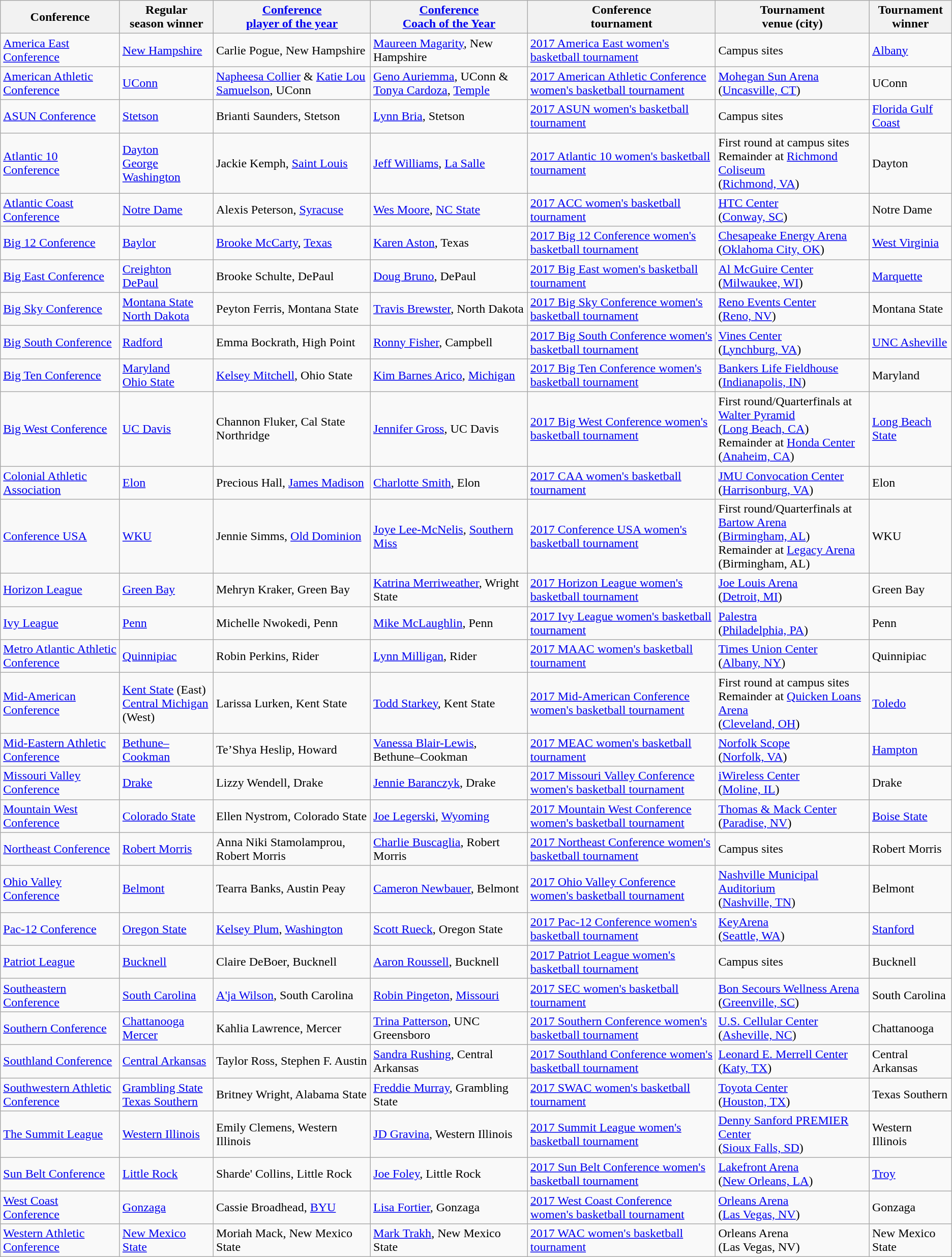<table class="wikitable">
<tr>
<th>Conference</th>
<th>Regular <br> season winner</th>
<th><a href='#'>Conference <br> player of the year</a></th>
<th><a href='#'>Conference <br> Coach of the Year</a></th>
<th>Conference <br> tournament</th>
<th>Tournament <br> venue (city)</th>
<th>Tournament <br> winner</th>
</tr>
<tr>
<td><a href='#'>America East Conference</a></td>
<td><a href='#'>New Hampshire</a></td>
<td>Carlie Pogue, New Hampshire</td>
<td><a href='#'>Maureen Magarity</a>, New Hampshire</td>
<td><a href='#'>2017 America East women's basketball tournament</a></td>
<td>Campus sites</td>
<td><a href='#'>Albany</a></td>
</tr>
<tr>
<td><a href='#'>American Athletic Conference</a></td>
<td><a href='#'>UConn</a></td>
<td><a href='#'>Napheesa Collier</a> & <a href='#'>Katie Lou Samuelson</a>, UConn</td>
<td><a href='#'>Geno Auriemma</a>, UConn & <a href='#'>Tonya Cardoza</a>, <a href='#'>Temple</a></td>
<td><a href='#'>2017 American Athletic Conference women's basketball tournament</a></td>
<td><a href='#'>Mohegan Sun Arena</a><br>(<a href='#'>Uncasville, CT</a>)</td>
<td>UConn</td>
</tr>
<tr>
<td><a href='#'>ASUN Conference</a></td>
<td><a href='#'>Stetson</a></td>
<td>Brianti Saunders, Stetson</td>
<td><a href='#'>Lynn Bria</a>, Stetson</td>
<td><a href='#'>2017 ASUN women's basketball tournament</a></td>
<td>Campus sites</td>
<td><a href='#'>Florida Gulf Coast</a></td>
</tr>
<tr>
<td><a href='#'>Atlantic 10 Conference</a></td>
<td><a href='#'>Dayton</a> <br> <a href='#'>George Washington</a></td>
<td>Jackie Kemph, <a href='#'>Saint Louis</a></td>
<td><a href='#'>Jeff Williams</a>, <a href='#'>La Salle</a></td>
<td><a href='#'>2017 Atlantic 10 women's basketball tournament</a></td>
<td>First round at campus sites<br>Remainder at <a href='#'>Richmond Coliseum</a><br>(<a href='#'>Richmond, VA</a>)</td>
<td>Dayton</td>
</tr>
<tr>
<td><a href='#'>Atlantic Coast Conference</a></td>
<td><a href='#'>Notre Dame</a></td>
<td>Alexis Peterson, <a href='#'>Syracuse</a></td>
<td><a href='#'>Wes Moore</a>, <a href='#'>NC State</a></td>
<td><a href='#'>2017 ACC women's basketball tournament</a></td>
<td><a href='#'>HTC Center</a><br>(<a href='#'>Conway, SC</a>)</td>
<td>Notre Dame</td>
</tr>
<tr>
<td><a href='#'>Big 12 Conference</a></td>
<td><a href='#'>Baylor</a></td>
<td><a href='#'>Brooke McCarty</a>, <a href='#'>Texas</a></td>
<td><a href='#'>Karen Aston</a>, Texas</td>
<td><a href='#'>2017 Big 12 Conference women's basketball tournament</a></td>
<td><a href='#'>Chesapeake Energy Arena</a><br>(<a href='#'>Oklahoma City, OK</a>)</td>
<td><a href='#'>West Virginia</a></td>
</tr>
<tr>
<td><a href='#'>Big East Conference</a></td>
<td><a href='#'>Creighton</a> <br> <a href='#'>DePaul</a></td>
<td>Brooke Schulte, DePaul</td>
<td><a href='#'>Doug Bruno</a>, DePaul</td>
<td><a href='#'>2017 Big East women's basketball tournament</a></td>
<td><a href='#'>Al McGuire Center</a><br>(<a href='#'>Milwaukee, WI</a>)</td>
<td><a href='#'>Marquette</a></td>
</tr>
<tr>
<td><a href='#'>Big Sky Conference</a></td>
<td><a href='#'>Montana State</a> <br> <a href='#'>North Dakota</a></td>
<td>Peyton Ferris, Montana State </td>
<td><a href='#'>Travis Brewster</a>, North Dakota</td>
<td><a href='#'>2017 Big Sky Conference women's basketball tournament</a></td>
<td><a href='#'>Reno Events Center</a><br>(<a href='#'>Reno, NV</a>)</td>
<td>Montana State</td>
</tr>
<tr>
<td><a href='#'>Big South Conference</a></td>
<td><a href='#'>Radford</a></td>
<td>Emma Bockrath, High Point</td>
<td><a href='#'>Ronny Fisher</a>, Campbell</td>
<td><a href='#'>2017 Big South Conference women's basketball tournament</a></td>
<td><a href='#'>Vines Center</a><br>(<a href='#'>Lynchburg, VA</a>)</td>
<td><a href='#'>UNC Asheville</a></td>
</tr>
<tr>
<td><a href='#'>Big Ten Conference</a></td>
<td><a href='#'>Maryland</a> <br> <a href='#'>Ohio State</a></td>
<td><a href='#'>Kelsey Mitchell</a>, Ohio State</td>
<td><a href='#'>Kim Barnes Arico</a>, <a href='#'>Michigan</a></td>
<td><a href='#'>2017 Big Ten Conference women's basketball tournament</a></td>
<td><a href='#'>Bankers Life Fieldhouse</a><br>(<a href='#'>Indianapolis, IN</a>)</td>
<td>Maryland</td>
</tr>
<tr>
<td><a href='#'>Big West Conference</a></td>
<td><a href='#'>UC Davis</a></td>
<td>Channon Fluker, Cal State Northridge</td>
<td><a href='#'>Jennifer Gross</a>, UC Davis</td>
<td><a href='#'>2017 Big West Conference women's basketball tournament</a></td>
<td>First round/Quarterfinals at <a href='#'>Walter Pyramid</a><br>(<a href='#'>Long Beach, CA</a>)<br>Remainder at <a href='#'>Honda Center</a><br>(<a href='#'>Anaheim, CA</a>)</td>
<td><a href='#'>Long Beach State</a></td>
</tr>
<tr>
<td><a href='#'>Colonial Athletic Association</a></td>
<td><a href='#'>Elon</a></td>
<td>Precious Hall, <a href='#'>James Madison</a></td>
<td><a href='#'>Charlotte Smith</a>, Elon</td>
<td><a href='#'>2017 CAA women's basketball tournament</a></td>
<td><a href='#'>JMU Convocation Center</a><br>(<a href='#'>Harrisonburg, VA</a>)</td>
<td>Elon</td>
</tr>
<tr>
<td><a href='#'>Conference USA</a></td>
<td><a href='#'>WKU</a></td>
<td>Jennie Simms, <a href='#'>Old Dominion</a></td>
<td><a href='#'>Joye Lee-McNelis</a>, <a href='#'>Southern Miss</a></td>
<td><a href='#'>2017 Conference USA women's basketball tournament</a></td>
<td>First round/Quarterfinals at <a href='#'>Bartow Arena</a><br>(<a href='#'>Birmingham, AL</a>)<br>Remainder at <a href='#'>Legacy Arena</a><br>(Birmingham, AL)</td>
<td>WKU</td>
</tr>
<tr>
<td><a href='#'>Horizon League</a></td>
<td><a href='#'>Green Bay</a></td>
<td>Mehryn Kraker, Green Bay</td>
<td><a href='#'>Katrina Merriweather</a>, Wright State</td>
<td><a href='#'>2017 Horizon League women's basketball tournament</a></td>
<td><a href='#'>Joe Louis Arena</a><br>(<a href='#'>Detroit, MI</a>)</td>
<td>Green Bay</td>
</tr>
<tr>
<td><a href='#'>Ivy League</a></td>
<td><a href='#'>Penn</a></td>
<td>Michelle Nwokedi, Penn</td>
<td><a href='#'>Mike McLaughlin</a>, Penn</td>
<td><a href='#'>2017 Ivy League women's basketball tournament</a></td>
<td><a href='#'>Palestra</a><br>(<a href='#'>Philadelphia, PA</a>)</td>
<td>Penn</td>
</tr>
<tr>
<td><a href='#'>Metro Atlantic Athletic Conference</a></td>
<td><a href='#'>Quinnipiac</a></td>
<td>Robin Perkins, Rider</td>
<td><a href='#'>Lynn Milligan</a>, Rider</td>
<td><a href='#'>2017 MAAC women's basketball tournament</a></td>
<td><a href='#'>Times Union Center</a><br>(<a href='#'>Albany, NY</a>)</td>
<td>Quinnipiac</td>
</tr>
<tr>
<td><a href='#'>Mid-American Conference</a></td>
<td><a href='#'>Kent State</a> (East) <br> <a href='#'>Central Michigan</a> (West)</td>
<td>Larissa Lurken, Kent State</td>
<td><a href='#'>Todd Starkey</a>, Kent State</td>
<td><a href='#'>2017 Mid-American Conference women's basketball tournament</a></td>
<td>First round at campus sites<br> Remainder at <a href='#'>Quicken Loans Arena</a><br>(<a href='#'>Cleveland, OH</a>)</td>
<td><a href='#'>Toledo</a></td>
</tr>
<tr>
<td><a href='#'>Mid-Eastern Athletic Conference</a></td>
<td><a href='#'>Bethune–Cookman</a></td>
<td>Te’Shya Heslip, Howard</td>
<td><a href='#'>Vanessa Blair-Lewis</a>, Bethune–Cookman</td>
<td><a href='#'>2017 MEAC women's basketball tournament</a></td>
<td><a href='#'>Norfolk Scope</a><br>(<a href='#'>Norfolk, VA</a>)</td>
<td><a href='#'>Hampton</a></td>
</tr>
<tr>
<td><a href='#'>Missouri Valley Conference</a></td>
<td><a href='#'>Drake</a></td>
<td>Lizzy Wendell, Drake</td>
<td><a href='#'>Jennie Baranczyk</a>, Drake</td>
<td><a href='#'>2017 Missouri Valley Conference women's basketball tournament</a></td>
<td><a href='#'>iWireless Center</a><br>(<a href='#'>Moline, IL</a>)</td>
<td>Drake</td>
</tr>
<tr>
<td><a href='#'>Mountain West Conference</a></td>
<td><a href='#'>Colorado State</a></td>
<td>Ellen Nystrom, Colorado State</td>
<td><a href='#'>Joe Legerski</a>, <a href='#'>Wyoming</a></td>
<td><a href='#'>2017 Mountain West Conference women's basketball tournament</a></td>
<td><a href='#'>Thomas & Mack Center</a><br>(<a href='#'>Paradise, NV</a>)</td>
<td><a href='#'>Boise State</a></td>
</tr>
<tr>
<td><a href='#'>Northeast Conference</a></td>
<td><a href='#'>Robert Morris</a></td>
<td>Anna Niki Stamolamprou, Robert Morris</td>
<td><a href='#'>Charlie Buscaglia</a>, Robert Morris</td>
<td><a href='#'>2017 Northeast Conference women's basketball tournament</a></td>
<td>Campus sites</td>
<td>Robert Morris</td>
</tr>
<tr>
<td><a href='#'>Ohio Valley Conference</a></td>
<td><a href='#'>Belmont</a></td>
<td>Tearra Banks, Austin Peay</td>
<td><a href='#'>Cameron Newbauer</a>, Belmont</td>
<td><a href='#'>2017 Ohio Valley Conference women's basketball tournament</a></td>
<td><a href='#'>Nashville Municipal Auditorium</a><br>(<a href='#'>Nashville, TN</a>)</td>
<td>Belmont</td>
</tr>
<tr>
<td><a href='#'>Pac-12 Conference</a></td>
<td><a href='#'>Oregon State</a></td>
<td><a href='#'>Kelsey Plum</a>, <a href='#'>Washington</a></td>
<td><a href='#'>Scott Rueck</a>, Oregon State</td>
<td><a href='#'>2017 Pac-12 Conference women's basketball tournament</a></td>
<td><a href='#'>KeyArena</a><br>(<a href='#'>Seattle, WA</a>)</td>
<td><a href='#'>Stanford</a></td>
</tr>
<tr>
<td><a href='#'>Patriot League</a></td>
<td><a href='#'>Bucknell</a></td>
<td>Claire DeBoer, Bucknell</td>
<td><a href='#'>Aaron Roussell</a>, Bucknell</td>
<td><a href='#'>2017 Patriot League women's basketball tournament</a></td>
<td>Campus sites</td>
<td>Bucknell</td>
</tr>
<tr>
<td><a href='#'>Southeastern Conference</a></td>
<td><a href='#'>South Carolina</a></td>
<td><a href='#'>A'ja Wilson</a>, South Carolina</td>
<td><a href='#'>Robin Pingeton</a>, <a href='#'>Missouri</a></td>
<td><a href='#'>2017 SEC women's basketball tournament</a></td>
<td><a href='#'>Bon Secours Wellness Arena</a><br>(<a href='#'>Greenville, SC</a>)</td>
<td>South Carolina</td>
</tr>
<tr>
<td><a href='#'>Southern Conference</a></td>
<td><a href='#'>Chattanooga</a> <br> <a href='#'>Mercer</a></td>
<td>Kahlia Lawrence, Mercer</td>
<td><a href='#'>Trina Patterson</a>, UNC Greensboro</td>
<td><a href='#'>2017 Southern Conference women's basketball tournament</a></td>
<td><a href='#'>U.S. Cellular Center</a><br>(<a href='#'>Asheville, NC</a>)</td>
<td>Chattanooga</td>
</tr>
<tr>
<td><a href='#'>Southland Conference</a></td>
<td><a href='#'>Central Arkansas</a></td>
<td>Taylor Ross, Stephen F. Austin</td>
<td><a href='#'>Sandra Rushing</a>, Central Arkansas</td>
<td><a href='#'>2017 Southland Conference women's basketball tournament</a></td>
<td><a href='#'>Leonard E. Merrell Center</a><br>(<a href='#'>Katy, TX</a>)</td>
<td>Central Arkansas</td>
</tr>
<tr>
<td><a href='#'>Southwestern Athletic Conference</a></td>
<td><a href='#'>Grambling State</a> <br> <a href='#'>Texas Southern</a></td>
<td>Britney Wright, Alabama State</td>
<td><a href='#'>Freddie Murray</a>, Grambling State</td>
<td><a href='#'>2017 SWAC women's basketball tournament</a></td>
<td><a href='#'>Toyota Center</a><br>(<a href='#'>Houston, TX</a>)</td>
<td>Texas Southern</td>
</tr>
<tr>
<td><a href='#'>The Summit League</a></td>
<td><a href='#'>Western Illinois</a></td>
<td>Emily Clemens, Western Illinois</td>
<td><a href='#'>JD Gravina</a>, Western Illinois</td>
<td><a href='#'>2017 Summit League women's basketball tournament</a></td>
<td><a href='#'>Denny Sanford PREMIER Center</a><br>(<a href='#'>Sioux Falls, SD</a>)</td>
<td>Western Illinois</td>
</tr>
<tr>
<td><a href='#'>Sun Belt Conference</a></td>
<td><a href='#'>Little Rock</a></td>
<td>Sharde' Collins, Little Rock</td>
<td><a href='#'>Joe Foley</a>, Little Rock</td>
<td><a href='#'>2017 Sun Belt Conference women's basketball tournament</a></td>
<td><a href='#'>Lakefront Arena</a> <br> (<a href='#'>New Orleans, LA</a>)</td>
<td><a href='#'>Troy</a></td>
</tr>
<tr>
<td><a href='#'>West Coast Conference</a></td>
<td><a href='#'>Gonzaga</a></td>
<td>Cassie Broadhead, <a href='#'>BYU</a></td>
<td><a href='#'>Lisa Fortier</a>, Gonzaga</td>
<td><a href='#'>2017 West Coast Conference women's basketball tournament</a></td>
<td><a href='#'>Orleans Arena</a><br>(<a href='#'>Las Vegas, NV</a>)</td>
<td>Gonzaga</td>
</tr>
<tr>
<td><a href='#'>Western Athletic Conference</a></td>
<td><a href='#'>New Mexico State</a></td>
<td>Moriah Mack, New Mexico State</td>
<td><a href='#'>Mark Trakh</a>, New Mexico State</td>
<td><a href='#'>2017 WAC women's basketball tournament</a></td>
<td>Orleans Arena<br>(Las Vegas, NV)</td>
<td>New Mexico State</td>
</tr>
</table>
